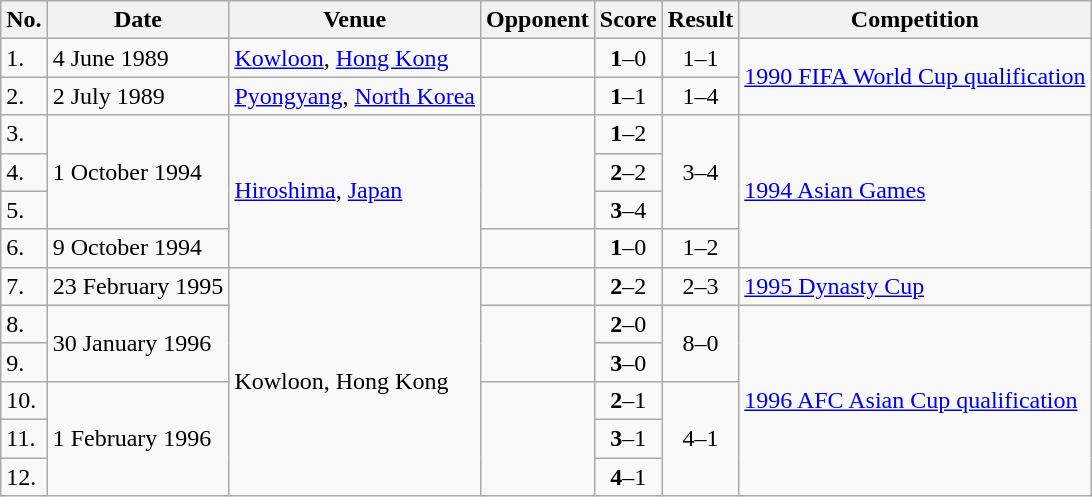<table class="wikitable">
<tr>
<th>No.</th>
<th>Date</th>
<th>Venue</th>
<th>Opponent</th>
<th>Score</th>
<th>Result</th>
<th>Competition</th>
</tr>
<tr>
<td>1.</td>
<td>4 June 1989</td>
<td><a href='#'>Kowloon</a>, <a href='#'>Hong Kong</a></td>
<td></td>
<td align=center><strong>1</strong>–0</td>
<td align=center>1–1</td>
<td rowspan=2><a href='#'>1990 FIFA World Cup qualification</a></td>
</tr>
<tr>
<td>2.</td>
<td>2 July 1989</td>
<td><a href='#'>Pyongyang</a>, <a href='#'>North Korea</a></td>
<td></td>
<td align=center><strong>1</strong>–1</td>
<td align=center>1–4</td>
</tr>
<tr>
<td>3.</td>
<td rowspan=3>1 October 1994</td>
<td rowspan=4><a href='#'>Hiroshima</a>, <a href='#'>Japan</a></td>
<td rowspan=3></td>
<td align=center><strong>1</strong>–2</td>
<td rowspan=3 align=center>3–4</td>
<td rowspan=4><a href='#'>1994 Asian Games</a></td>
</tr>
<tr>
<td>4.</td>
<td align=center><strong>2</strong>–2</td>
</tr>
<tr>
<td>5.</td>
<td align=center><strong>3</strong>–4</td>
</tr>
<tr>
<td>6.</td>
<td>9 October 1994</td>
<td></td>
<td align=center><strong>1</strong>–0</td>
<td align=center>1–2</td>
</tr>
<tr>
<td>7.</td>
<td>23 February 1995</td>
<td rowspan=6>Kowloon, Hong Kong</td>
<td></td>
<td align=center><strong>2</strong>–2</td>
<td align=center>2–3</td>
<td><a href='#'>1995 Dynasty Cup</a></td>
</tr>
<tr>
<td>8.</td>
<td rowspan=2>30 January 1996</td>
<td rowspan=2></td>
<td align=center><strong>2</strong>–0</td>
<td rowspan=2 align=center>8–0</td>
<td rowspan=5><a href='#'>1996 AFC Asian Cup qualification</a></td>
</tr>
<tr>
<td>9.</td>
<td align=center><strong>3</strong>–0</td>
</tr>
<tr>
<td>10.</td>
<td rowspan=3>1 February 1996</td>
<td rowspan=3></td>
<td align=center><strong>2</strong>–1</td>
<td rowspan=3 align=center>4–1</td>
</tr>
<tr>
<td>11.</td>
<td align=center><strong>3</strong>–1</td>
</tr>
<tr>
<td>12.</td>
<td align=center><strong>4</strong>–1</td>
</tr>
</table>
